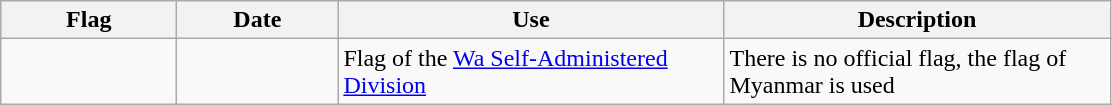<table class="wikitable">
<tr>
<th width="110">Flag</th>
<th width="100">Date</th>
<th width="250">Use</th>
<th width="250">Description</th>
</tr>
<tr>
<td></td>
<td></td>
<td>Flag of the <a href='#'>Wa Self-Administered Division</a></td>
<td>There is no official flag, the flag of Myanmar is used</td>
</tr>
</table>
